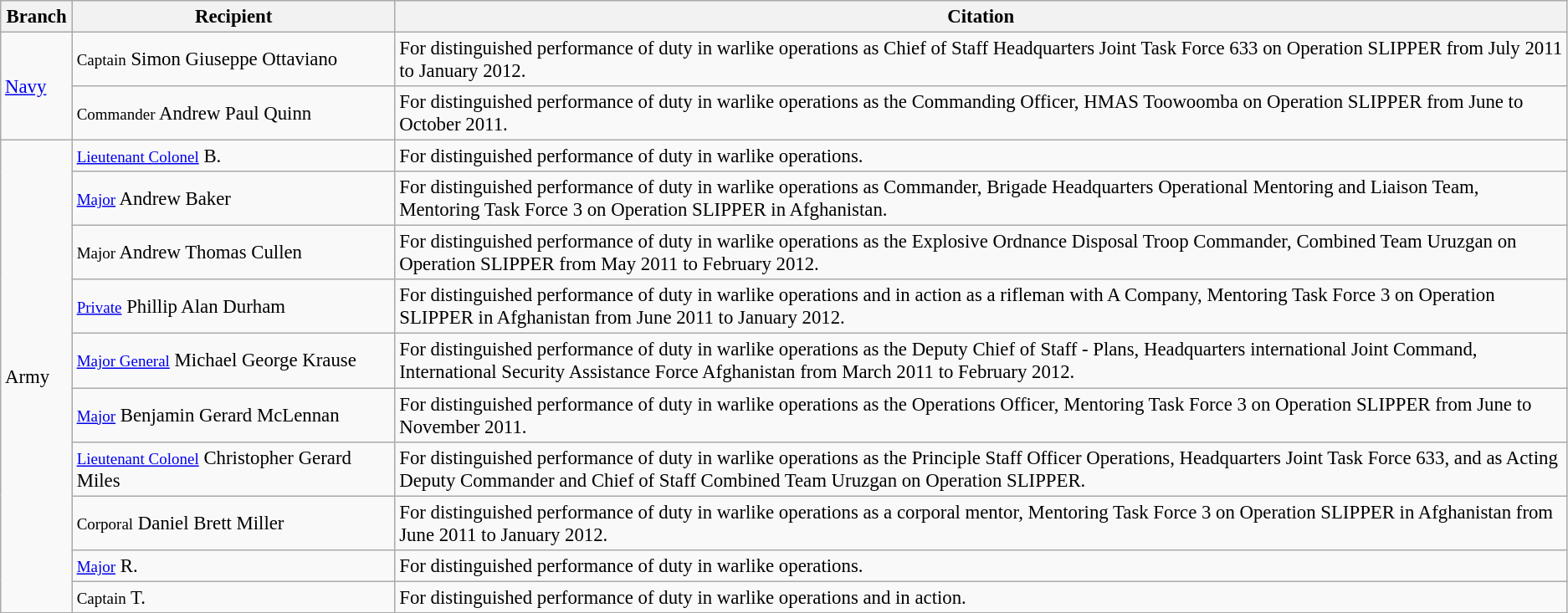<table class="wikitable" style="font-size:95%;">
<tr>
<th scope="col" width="50">Branch</th>
<th scope="col" width="250">Recipient</th>
<th>Citation</th>
</tr>
<tr>
<td rowspan="2"><a href='#'>Navy</a></td>
<td><small>Captain</small> Simon Giuseppe Ottaviano</td>
<td>For distinguished performance  of duty in warlike operations as  Chief of Staff Headquarters Joint Task Force 633 on Operation SLIPPER from July 2011 to January 2012.</td>
</tr>
<tr>
<td><small>Commander</small> Andrew Paul Quinn</td>
<td>For distinguished performance of duty in  warlike operations as the Commanding Officer, HMAS Toowoomba on Operation SLIPPER from June to October 2011.</td>
</tr>
<tr>
<td rowspan="10">Army</td>
<td><small><a href='#'>Lieutenant Colonel</a></small> B.</td>
<td>For distinguished performance of duty in warlike operations.</td>
</tr>
<tr>
<td><small><a href='#'>Major</a></small> Andrew Baker</td>
<td>For distinguished performance of duty in warlike operations as Commander, Brigade Headquarters Operational Mentoring and Liaison Team, Mentoring Task Force 3 on Operation SLIPPER in Afghanistan.</td>
</tr>
<tr>
<td><small>Major</small> Andrew Thomas Cullen</td>
<td>For distinguished performance of duty in  warlike operations as the Explosive Ordnance Disposal Troop Commander, Combined Team Uruzgan on Operation SLIPPER from May 2011 to February 2012.</td>
</tr>
<tr>
<td><small><a href='#'>Private</a></small> Phillip Alan Durham</td>
<td>For distinguished performance  of duty in warlike operations and in action as a rifleman with A Company, Mentoring Task Force 3 on Operation SLIPPER in Afghanistan from June 2011 to January 2012.</td>
</tr>
<tr>
<td><small><a href='#'>Major General</a></small> Michael George Krause</td>
<td>For distinguished performance of duty in warlike operations as the Deputy Chief of Staff - Plans, Headquarters international Joint Command, International Security Assistance Force Afghanistan from March 2011 to February 2012.</td>
</tr>
<tr>
<td><small><a href='#'>Major</a></small> Benjamin Gerard McLennan</td>
<td>For distinguished performance of duty in warlike operations as the Operations Officer, Mentoring Task Force 3 on Operation SLIPPER from June to November 2011.</td>
</tr>
<tr>
<td><small><a href='#'>Lieutenant Colonel</a></small> Christopher Gerard Miles</td>
<td>For distinguished performance of duty in warlike operations as the Principle Staff Officer Operations, Headquarters Joint  Task Force 633, and as Acting Deputy Commander and Chief of Staff Combined Team Uruzgan on Operation SLIPPER.</td>
</tr>
<tr>
<td><small>Corporal</small> Daniel Brett Miller</td>
<td>For distinguished performance of duty in warlike operations as  a corporal mentor, Mentoring Task Force 3 on  Operation SLIPPER in Afghanistan from June 2011 to January 2012.</td>
</tr>
<tr>
<td><small><a href='#'>Major</a></small> R.</td>
<td>For distinguished performance of duty in warlike operations.</td>
</tr>
<tr>
<td><small>Captain</small> T.</td>
<td>For distinguished performance of duty in warlike operations and in action.</td>
</tr>
</table>
